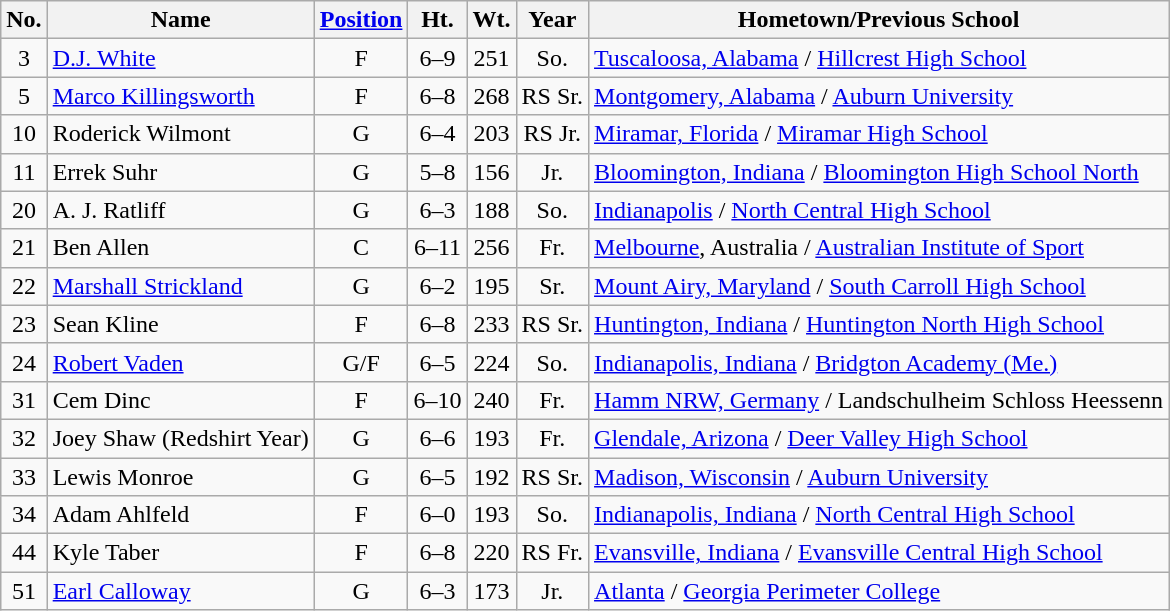<table class="wikitable" style="text-align:center">
<tr>
<th>No.</th>
<th>Name</th>
<th><a href='#'>Position</a></th>
<th>Ht.</th>
<th>Wt.</th>
<th>Year</th>
<th>Hometown/Previous School</th>
</tr>
<tr>
<td>3</td>
<td style="text-align:left"><a href='#'>D.J. White</a></td>
<td>F</td>
<td>6–9</td>
<td>251</td>
<td>So.</td>
<td style="text-align:left"><a href='#'>Tuscaloosa, Alabama</a> / <a href='#'>Hillcrest High School</a></td>
</tr>
<tr>
<td>5</td>
<td style="text-align:left"><a href='#'>Marco Killingsworth</a></td>
<td>F</td>
<td>6–8</td>
<td>268</td>
<td>RS Sr.</td>
<td style="text-align:left"><a href='#'>Montgomery, Alabama</a> / <a href='#'>Auburn University</a></td>
</tr>
<tr>
<td>10</td>
<td style="text-align:left">Roderick Wilmont</td>
<td>G</td>
<td>6–4</td>
<td>203</td>
<td>RS Jr.</td>
<td style="text-align:left"><a href='#'>Miramar, Florida</a> / <a href='#'>Miramar High School</a></td>
</tr>
<tr>
<td>11</td>
<td style="text-align:left">Errek Suhr</td>
<td>G</td>
<td>5–8</td>
<td>156</td>
<td>Jr.</td>
<td style="text-align:left"><a href='#'>Bloomington, Indiana</a> / <a href='#'>Bloomington High School North</a></td>
</tr>
<tr>
<td>20</td>
<td style="text-align:left">A. J. Ratliff</td>
<td>G</td>
<td>6–3</td>
<td>188</td>
<td>So.</td>
<td style="text-align:left"><a href='#'>Indianapolis</a> / <a href='#'>North Central High School</a></td>
</tr>
<tr>
<td>21</td>
<td style="text-align:left">Ben Allen</td>
<td>C</td>
<td>6–11</td>
<td>256</td>
<td>Fr.</td>
<td style="text-align:left"><a href='#'>Melbourne</a>, Australia / <a href='#'>Australian Institute of Sport</a></td>
</tr>
<tr>
<td>22</td>
<td style="text-align:left"><a href='#'>Marshall Strickland</a></td>
<td>G</td>
<td>6–2</td>
<td>195</td>
<td>Sr.</td>
<td style="text-align:left"><a href='#'>Mount Airy, Maryland</a> / <a href='#'>South Carroll High School</a></td>
</tr>
<tr>
<td>23</td>
<td style="text-align:left">Sean Kline</td>
<td>F</td>
<td>6–8</td>
<td>233</td>
<td>RS Sr.</td>
<td style="text-align:left"><a href='#'>Huntington, Indiana</a> / <a href='#'>Huntington North High School</a></td>
</tr>
<tr>
<td>24</td>
<td style="text-align:left"><a href='#'>Robert Vaden</a></td>
<td>G/F</td>
<td>6–5</td>
<td>224</td>
<td>So.</td>
<td style="text-align:left"><a href='#'>Indianapolis, Indiana</a> / <a href='#'>Bridgton Academy (Me.)</a></td>
</tr>
<tr>
<td>31</td>
<td style="text-align:left">Cem Dinc</td>
<td>F</td>
<td>6–10</td>
<td>240</td>
<td>Fr.</td>
<td style="text-align:left"><a href='#'>Hamm NRW, Germany</a> / Landschulheim Schloss Heessenn</td>
</tr>
<tr>
<td>32</td>
<td style="text-align:left">Joey Shaw (Redshirt Year)</td>
<td>G</td>
<td>6–6</td>
<td>193</td>
<td>Fr.</td>
<td style="text-align:left"><a href='#'>Glendale, Arizona</a> / <a href='#'>Deer Valley High School</a></td>
</tr>
<tr>
<td>33</td>
<td style="text-align:left">Lewis Monroe</td>
<td>G</td>
<td>6–5</td>
<td>192</td>
<td>RS Sr.</td>
<td style="text-align:left"><a href='#'>Madison, Wisconsin</a> / <a href='#'>Auburn University</a></td>
</tr>
<tr>
<td>34</td>
<td style="text-align:left">Adam Ahlfeld</td>
<td>F</td>
<td>6–0</td>
<td>193</td>
<td>So.</td>
<td style="text-align:left"><a href='#'>Indianapolis, Indiana</a> / <a href='#'>North Central High School</a></td>
</tr>
<tr>
<td>44</td>
<td style="text-align:left">Kyle Taber</td>
<td>F</td>
<td>6–8</td>
<td>220</td>
<td>RS Fr.</td>
<td style="text-align:left"><a href='#'>Evansville, Indiana</a> / <a href='#'>Evansville Central High School</a></td>
</tr>
<tr>
<td>51</td>
<td style="text-align:left"><a href='#'>Earl Calloway</a></td>
<td>G</td>
<td>6–3</td>
<td>173</td>
<td>Jr.</td>
<td style="text-align:left"><a href='#'>Atlanta</a> / <a href='#'>Georgia Perimeter College</a></td>
</tr>
</table>
